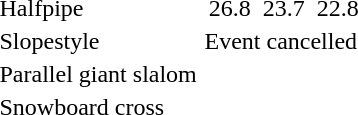<table>
<tr>
<td>Halfpipe<br></td>
<td></td>
<td>26.8</td>
<td></td>
<td>23.7</td>
<td></td>
<td>22.8</td>
</tr>
<tr>
<td>Slopestyle<br></td>
<td align=center colspan=6>Event cancelled</td>
</tr>
<tr>
<td>Parallel giant slalom<br></td>
<td colspan="2"></td>
<td colspan="2"></td>
<td colspan="2"></td>
</tr>
<tr>
<td>Snowboard cross<br></td>
<td colspan="2"></td>
<td colspan="2"></td>
<td colspan="2"></td>
</tr>
</table>
